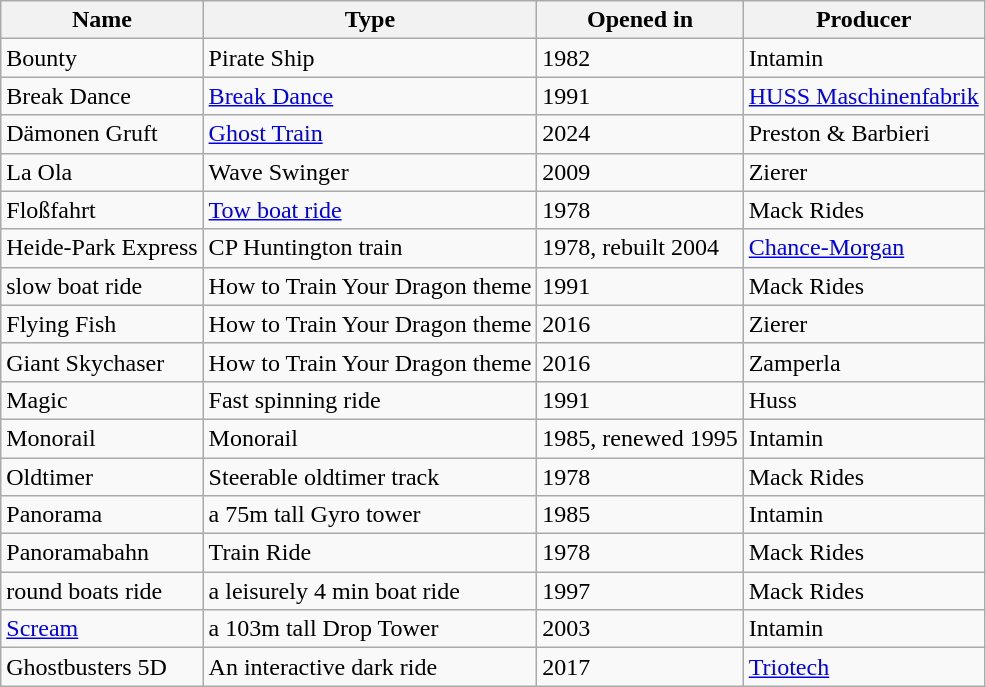<table class="sortable wikitable">
<tr>
<th>Name</th>
<th>Type</th>
<th>Opened in</th>
<th>Producer</th>
</tr>
<tr>
<td>Bounty</td>
<td>Pirate Ship</td>
<td>1982</td>
<td>Intamin</td>
</tr>
<tr>
<td>Break Dance</td>
<td><a href='#'>Break Dance</a></td>
<td>1991</td>
<td><a href='#'>HUSS Maschinenfabrik</a></td>
</tr>
<tr>
<td>Dämonen Gruft</td>
<td><a href='#'>Ghost Train</a></td>
<td>2024</td>
<td>Preston & Barbieri</td>
</tr>
<tr>
<td>La Ola</td>
<td>Wave Swinger</td>
<td>2009</td>
<td>Zierer</td>
</tr>
<tr>
<td>Floßfahrt</td>
<td><a href='#'>Tow boat ride</a></td>
<td>1978</td>
<td>Mack Rides</td>
</tr>
<tr>
<td>Heide-Park Express</td>
<td>CP Huntington train</td>
<td>1978, rebuilt 2004</td>
<td><a href='#'>Chance-Morgan</a></td>
</tr>
<tr>
<td>slow boat ride</td>
<td>How to Train Your Dragon theme</td>
<td>1991</td>
<td>Mack Rides</td>
</tr>
<tr>
<td>Flying Fish</td>
<td>How to Train Your Dragon theme</td>
<td>2016</td>
<td>Zierer</td>
</tr>
<tr>
<td>Giant Skychaser</td>
<td>How to Train Your Dragon theme</td>
<td>2016</td>
<td>Zamperla</td>
</tr>
<tr>
<td>Magic</td>
<td>Fast spinning ride</td>
<td>1991</td>
<td>Huss</td>
</tr>
<tr>
<td>Monorail</td>
<td>Monorail</td>
<td>1985, renewed 1995</td>
<td>Intamin</td>
</tr>
<tr>
<td>Oldtimer</td>
<td>Steerable oldtimer track</td>
<td>1978</td>
<td>Mack Rides</td>
</tr>
<tr>
<td>Panorama</td>
<td>a 75m tall Gyro tower</td>
<td>1985</td>
<td>Intamin</td>
</tr>
<tr>
<td>Panoramabahn</td>
<td>Train Ride</td>
<td>1978</td>
<td>Mack Rides</td>
</tr>
<tr>
<td>round boats ride</td>
<td>a leisurely 4 min boat ride</td>
<td>1997</td>
<td>Mack Rides</td>
</tr>
<tr>
<td><a href='#'>Scream</a></td>
<td>a 103m tall Drop Tower</td>
<td>2003</td>
<td>Intamin</td>
</tr>
<tr>
<td>Ghostbusters 5D</td>
<td>An interactive dark ride</td>
<td>2017</td>
<td><a href='#'>Triotech</a></td>
</tr>
</table>
